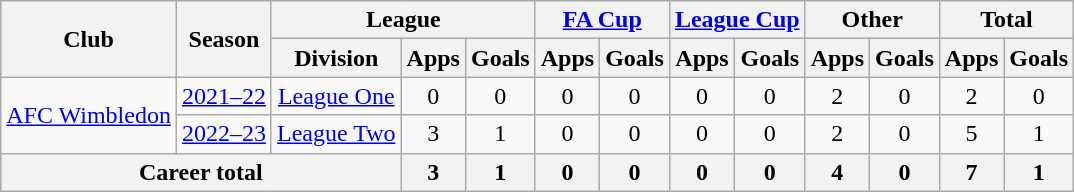<table class="wikitable" style="text-align:center">
<tr>
<th rowspan="2">Club</th>
<th rowspan="2">Season</th>
<th colspan="3">League</th>
<th colspan="2"><a href='#'>FA Cup</a></th>
<th colspan="2"><a href='#'>League Cup</a></th>
<th colspan="2">Other</th>
<th colspan="2">Total</th>
</tr>
<tr>
<th>Division</th>
<th>Apps</th>
<th>Goals</th>
<th>Apps</th>
<th>Goals</th>
<th>Apps</th>
<th>Goals</th>
<th>Apps</th>
<th>Goals</th>
<th>Apps</th>
<th>Goals</th>
</tr>
<tr>
<td rowspan="2"><a href='#'>AFC Wimbledon</a></td>
<td><a href='#'>2021–22</a></td>
<td><a href='#'>League One</a></td>
<td>0</td>
<td>0</td>
<td>0</td>
<td>0</td>
<td>0</td>
<td>0</td>
<td>2</td>
<td>0</td>
<td>2</td>
<td>0</td>
</tr>
<tr>
<td><a href='#'>2022–23</a></td>
<td><a href='#'>League Two</a></td>
<td>3</td>
<td>1</td>
<td>0</td>
<td>0</td>
<td>0</td>
<td>0</td>
<td>2</td>
<td>0</td>
<td>5</td>
<td>1</td>
</tr>
<tr>
<th colspan="3">Career total</th>
<th>3</th>
<th>1</th>
<th>0</th>
<th>0</th>
<th>0</th>
<th>0</th>
<th>4</th>
<th>0</th>
<th>7</th>
<th>1</th>
</tr>
</table>
